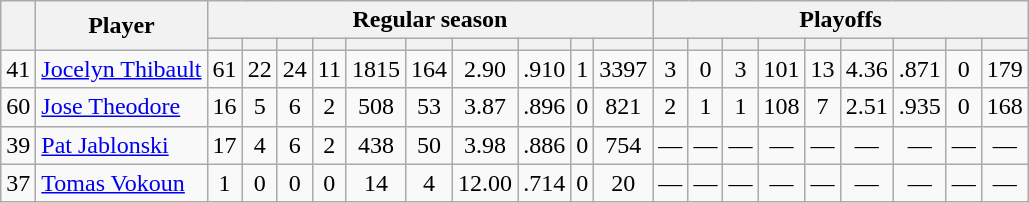<table class="wikitable plainrowheaders" style="text-align:center;">
<tr>
<th scope="col" rowspan="2"></th>
<th scope="col" rowspan="2">Player</th>
<th scope=colgroup colspan=10>Regular season</th>
<th scope=colgroup colspan=9>Playoffs</th>
</tr>
<tr>
<th scope="col"></th>
<th scope="col"></th>
<th scope="col"></th>
<th scope="col"></th>
<th scope="col"></th>
<th scope="col"></th>
<th scope="col"></th>
<th scope="col"></th>
<th scope="col"></th>
<th scope="col"></th>
<th scope="col"></th>
<th scope="col"></th>
<th scope="col"></th>
<th scope="col"></th>
<th scope="col"></th>
<th scope="col"></th>
<th scope="col"></th>
<th scope="col"></th>
<th scope="col"></th>
</tr>
<tr>
<td scope="row">41</td>
<td align="left"><a href='#'>Jocelyn Thibault</a></td>
<td>61</td>
<td>22</td>
<td>24</td>
<td>11</td>
<td>1815</td>
<td>164</td>
<td>2.90</td>
<td>.910</td>
<td>1</td>
<td>3397</td>
<td>3</td>
<td>0</td>
<td>3</td>
<td>101</td>
<td>13</td>
<td>4.36</td>
<td>.871</td>
<td>0</td>
<td>179</td>
</tr>
<tr>
<td scope="row">60</td>
<td align="left"><a href='#'>Jose Theodore</a></td>
<td>16</td>
<td>5</td>
<td>6</td>
<td>2</td>
<td>508</td>
<td>53</td>
<td>3.87</td>
<td>.896</td>
<td>0</td>
<td>821</td>
<td>2</td>
<td>1</td>
<td>1</td>
<td>108</td>
<td>7</td>
<td>2.51</td>
<td>.935</td>
<td>0</td>
<td>168</td>
</tr>
<tr>
<td scope="row">39</td>
<td align="left"><a href='#'>Pat Jablonski</a></td>
<td>17</td>
<td>4</td>
<td>6</td>
<td>2</td>
<td>438</td>
<td>50</td>
<td>3.98</td>
<td>.886</td>
<td>0</td>
<td>754</td>
<td>—</td>
<td>—</td>
<td>—</td>
<td>—</td>
<td>—</td>
<td>—</td>
<td>—</td>
<td>—</td>
<td>—</td>
</tr>
<tr>
<td scope="row">37</td>
<td align="left"><a href='#'>Tomas Vokoun</a></td>
<td>1</td>
<td>0</td>
<td>0</td>
<td>0</td>
<td>14</td>
<td>4</td>
<td>12.00</td>
<td>.714</td>
<td>0</td>
<td>20</td>
<td>—</td>
<td>—</td>
<td>—</td>
<td>—</td>
<td>—</td>
<td>—</td>
<td>—</td>
<td>—</td>
<td>—</td>
</tr>
</table>
